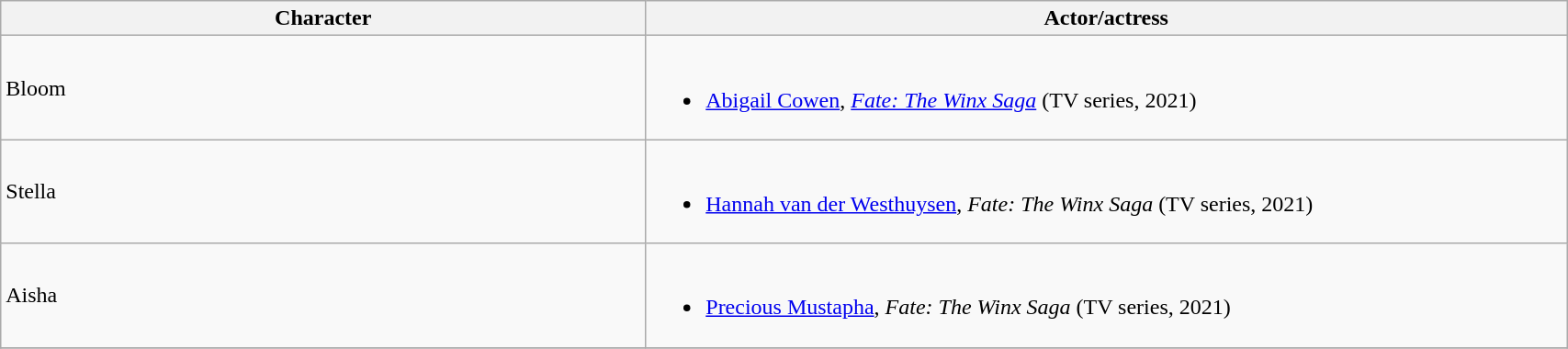<table style="width:90%;" class="wikitable">
<tr>
<th style="width:35%;">Character</th>
<th style="width:50%;">Actor/actress</th>
</tr>
<tr>
<td>Bloom</td>
<td><br><ul><li><a href='#'>Abigail Cowen</a>, <em><a href='#'>Fate: The Winx Saga</a></em> (TV series, 2021)</li></ul></td>
</tr>
<tr>
<td>Stella</td>
<td><br><ul><li><a href='#'>Hannah van der Westhuysen</a>, <em>Fate: The Winx Saga</em> (TV series, 2021)</li></ul></td>
</tr>
<tr>
<td>Aisha</td>
<td><br><ul><li><a href='#'>Precious Mustapha</a>, <em>Fate: The Winx Saga</em> (TV series, 2021)</li></ul></td>
</tr>
<tr |}>
</tr>
</table>
